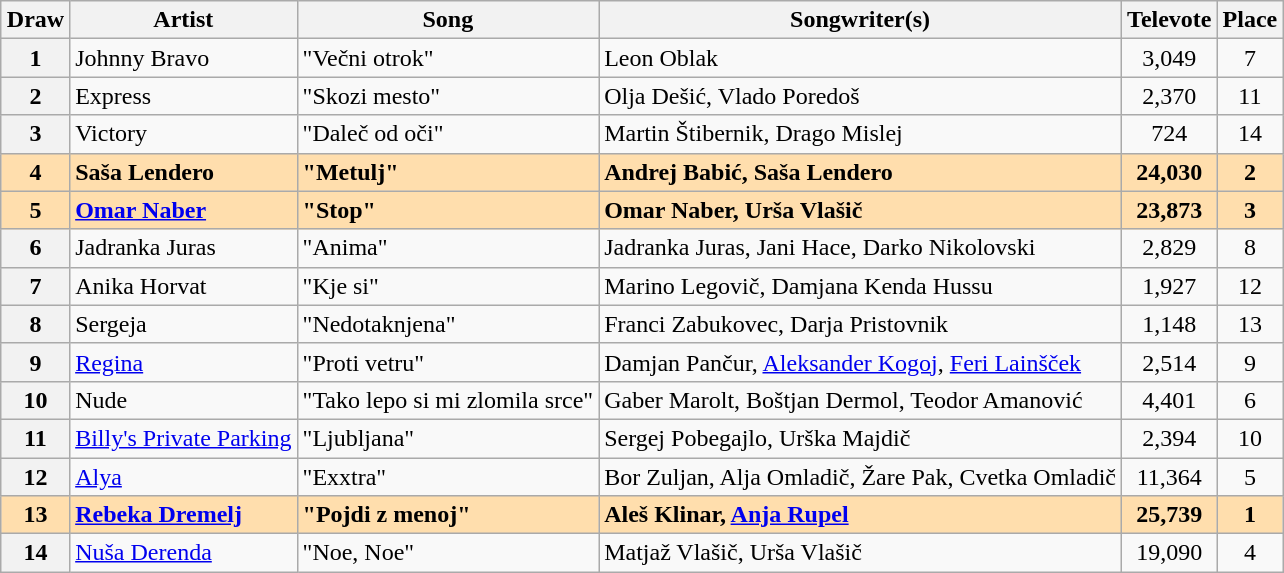<table class="sortable wikitable plainrowheaders" style="margin: 1em auto 1em auto; text-align:center;">
<tr>
<th>Draw</th>
<th>Artist</th>
<th>Song</th>
<th>Songwriter(s)</th>
<th>Televote</th>
<th>Place</th>
</tr>
<tr>
<th scope="row" style="text-align:center;">1</th>
<td align="left">Johnny Bravo</td>
<td align="left">"Večni otrok"</td>
<td align="left">Leon Oblak</td>
<td>3,049</td>
<td>7</td>
</tr>
<tr>
<th scope="row" style="text-align:center;">2</th>
<td align="left">Express</td>
<td align="left">"Skozi mesto"</td>
<td align="left">Olja Dešić, Vlado Poredoš</td>
<td>2,370</td>
<td>11</td>
</tr>
<tr>
<th scope="row" style="text-align:center;">3</th>
<td align="left">Victory</td>
<td align="left">"Daleč od oči"</td>
<td align="left">Martin Štibernik, Drago Mislej</td>
<td>724</td>
<td>14</td>
</tr>
<tr style="font-weight:bold;background:navajowhite;">
<th scope="row" style="font-weight:bold; background:navajowhite; text-align:center;">4</th>
<td align="left">Saša Lendero</td>
<td align="left">"Metulj"</td>
<td align="left">Andrej Babić, Saša Lendero</td>
<td>24,030</td>
<td>2</td>
</tr>
<tr style="font-weight:bold;background:navajowhite;">
<th scope="row" style="font-weight:bold; background:navajowhite; text-align:center;">5</th>
<td align="left"><a href='#'>Omar Naber</a></td>
<td align="left">"Stop"</td>
<td align="left">Omar Naber, Urša Vlašič</td>
<td>23,873</td>
<td>3</td>
</tr>
<tr>
<th scope="row" style="text-align:center;">6</th>
<td align="left">Jadranka Juras</td>
<td align="left">"Anima"</td>
<td align="left">Jadranka Juras, Jani Hace, Darko Nikolovski</td>
<td>2,829</td>
<td>8</td>
</tr>
<tr>
<th scope="row" style="text-align:center;">7</th>
<td align="left">Anika Horvat</td>
<td align="left">"Kje si"</td>
<td align="left">Marino Legovič, Damjana Kenda Hussu</td>
<td>1,927</td>
<td>12</td>
</tr>
<tr>
<th scope="row" style="text-align:center;">8</th>
<td align="left">Sergeja</td>
<td align="left">"Nedotaknjena"</td>
<td align="left">Franci Zabukovec, Darja Pristovnik</td>
<td>1,148</td>
<td>13</td>
</tr>
<tr>
<th scope="row" style="text-align:center;">9</th>
<td align="left"><a href='#'>Regina</a></td>
<td align="left">"Proti vetru"</td>
<td align="left">Damjan Pančur, <a href='#'>Aleksander Kogoj</a>, <a href='#'>Feri Lainšček</a></td>
<td>2,514</td>
<td>9</td>
</tr>
<tr>
<th scope="row" style="text-align:center;">10</th>
<td align="left">Nude</td>
<td align="left">"Tako lepo si mi zlomila srce"</td>
<td align="left">Gaber Marolt, Boštjan Dermol, Teodor Amanović</td>
<td>4,401</td>
<td>6</td>
</tr>
<tr>
<th scope="row" style="text-align:center;">11</th>
<td align="left"><a href='#'>Billy's Private Parking</a></td>
<td align="left">"Ljubljana"</td>
<td align="left">Sergej Pobegajlo, Urška Majdič</td>
<td>2,394</td>
<td>10</td>
</tr>
<tr>
<th scope="row" style="text-align:center;">12</th>
<td align="left"><a href='#'>Alya</a></td>
<td align="left">"Exxtra"</td>
<td align="left">Bor Zuljan, Alja Omladič, Žare Pak, Cvetka Omladič</td>
<td>11,364</td>
<td>5</td>
</tr>
<tr style="font-weight:bold; background:navajowhite;">
<th scope="row" style="font-weight:bold; background:navajowhite; text-align:center;">13</th>
<td align="left"><a href='#'>Rebeka Dremelj</a></td>
<td align="left">"Pojdi z menoj"</td>
<td align="left">Aleš Klinar, <a href='#'>Anja Rupel</a></td>
<td>25,739</td>
<td>1</td>
</tr>
<tr>
<th scope="row" style="text-align:center;">14</th>
<td align="left"><a href='#'>Nuša Derenda</a></td>
<td align="left">"Noe, Noe"</td>
<td align="left">Matjaž Vlašič, Urša Vlašič</td>
<td>19,090</td>
<td>4</td>
</tr>
</table>
